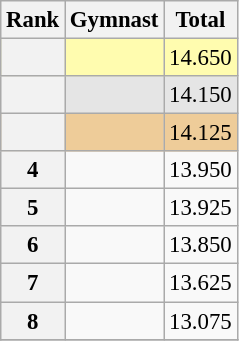<table class="wikitable sortable" style="text-align:center; font-size:95%">
<tr>
<th scope=col>Rank</th>
<th scope=col>Gymnast</th>
<th scope=col>Total</th>
</tr>
<tr bgcolor=fffcaf>
<th scope=row style="text-align:center"></th>
<td align=left></td>
<td>14.650</td>
</tr>
<tr bgcolor=e5e5e5>
<th scope=row style="text-align:center"></th>
<td align=left></td>
<td>14.150</td>
</tr>
<tr bgcolor=eecc99>
<th scope=row style="text-align:center"></th>
<td align=left></td>
<td>14.125</td>
</tr>
<tr>
<th scope=row style="text-align:center">4</th>
<td align=left></td>
<td>13.950</td>
</tr>
<tr>
<th scope=row style="text-align:center">5</th>
<td align=left></td>
<td>13.925</td>
</tr>
<tr>
<th scope=row style="text-align:center">6</th>
<td align=left></td>
<td>13.850</td>
</tr>
<tr>
<th scope=row style="text-align:center">7</th>
<td align=left></td>
<td>13.625</td>
</tr>
<tr>
<th scope=row style="text-align:center">8</th>
<td align=left></td>
<td>13.075</td>
</tr>
<tr>
</tr>
</table>
